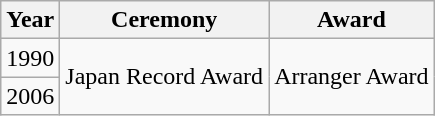<table class="wikitable">
<tr>
<th>Year</th>
<th>Ceremony</th>
<th>Award</th>
</tr>
<tr>
<td>1990</td>
<td rowspan="2">Japan Record Award</td>
<td rowspan="2">Arranger Award</td>
</tr>
<tr>
<td>2006</td>
</tr>
</table>
